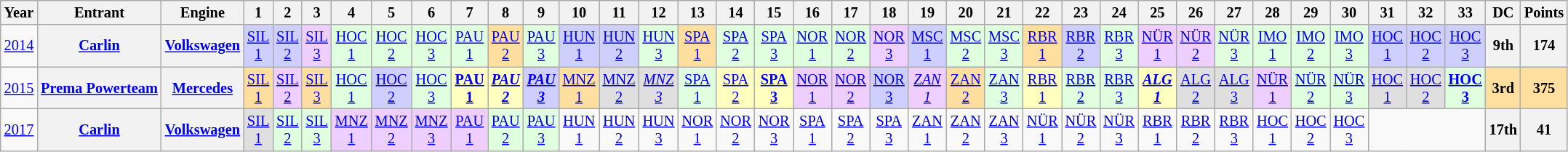<table class="wikitable" style="text-align:center; font-size:85%">
<tr>
<th>Year</th>
<th>Entrant</th>
<th>Engine</th>
<th>1</th>
<th>2</th>
<th>3</th>
<th>4</th>
<th>5</th>
<th>6</th>
<th>7</th>
<th>8</th>
<th>9</th>
<th>10</th>
<th>11</th>
<th>12</th>
<th>13</th>
<th>14</th>
<th>15</th>
<th>16</th>
<th>17</th>
<th>18</th>
<th>19</th>
<th>20</th>
<th>21</th>
<th>22</th>
<th>23</th>
<th>24</th>
<th>25</th>
<th>26</th>
<th>27</th>
<th>28</th>
<th>29</th>
<th>30</th>
<th>31</th>
<th>32</th>
<th>33</th>
<th>DC</th>
<th>Points</th>
</tr>
<tr>
<td><a href='#'>2014</a></td>
<th nowrap><a href='#'>Carlin</a></th>
<th nowrap><a href='#'>Volkswagen</a></th>
<td style="background:#CFCFFF;"><a href='#'>SIL<br>1</a><br></td>
<td style="background:#CFCFFF;"><a href='#'>SIL<br>2</a><br></td>
<td style="background:#EFCFFF;"><a href='#'>SIL<br>3</a><br></td>
<td style="background:#DFFFDF;"><a href='#'>HOC<br>1</a><br></td>
<td style="background:#DFFFDF;"><a href='#'>HOC<br>2</a><br></td>
<td style="background:#DFFFDF;"><a href='#'>HOC<br>3</a><br></td>
<td style="background:#DFFFDF;"><a href='#'>PAU<br>1</a><br></td>
<td style="background:#FFDF9F;"><a href='#'>PAU<br>2</a><br></td>
<td style="background:#DFFFDF;"><a href='#'>PAU<br>3</a><br></td>
<td style="background:#CFCFFF;"><a href='#'>HUN<br>1</a><br></td>
<td style="background:#CFCFFF;"><a href='#'>HUN<br>2</a><br></td>
<td style="background:#DFFFDF;"><a href='#'>HUN<br>3</a><br></td>
<td style="background:#FFDF9F;"><a href='#'>SPA<br>1</a><br></td>
<td style="background:#DFFFDF;"><a href='#'>SPA<br>2</a><br></td>
<td style="background:#DFFFDF;"><a href='#'>SPA<br>3</a><br></td>
<td style="background:#DFFFDF;"><a href='#'>NOR<br>1</a><br></td>
<td style="background:#DFFFDF;"><a href='#'>NOR<br>2</a><br></td>
<td style="background:#EFCFFF;"><a href='#'>NOR<br>3</a><br></td>
<td style="background:#CFCFFF;"><a href='#'>MSC<br>1</a><br></td>
<td style="background:#DFFFDF;"><a href='#'>MSC<br>2</a><br></td>
<td style="background:#DFFFDF;"><a href='#'>MSC<br>3</a><br></td>
<td style="background:#FFDF9F;"><a href='#'>RBR<br>1</a><br></td>
<td style="background:#CFCFFF;"><a href='#'>RBR<br>2</a><br></td>
<td style="background:#DFFFDF;"><a href='#'>RBR<br>3</a><br></td>
<td style="background:#EFCFFF;"><a href='#'>NÜR<br>1</a><br></td>
<td style="background:#EFCFFF;"><a href='#'>NÜR<br>2</a><br></td>
<td style="background:#DFFFDF;"><a href='#'>NÜR<br>3</a><br></td>
<td style="background:#DFFFDF;"><a href='#'>IMO<br>1</a><br></td>
<td style="background:#DFFFDF;"><a href='#'>IMO<br>2</a><br></td>
<td style="background:#DFFFDF;"><a href='#'>IMO<br>3</a><br></td>
<td style="background:#CFCFFF;"><a href='#'>HOC<br>1</a><br></td>
<td style="background:#CFCFFF;"><a href='#'>HOC<br>2</a><br></td>
<td style="background:#CFCFFF;"><a href='#'>HOC<br>3</a><br></td>
<th>9th</th>
<th>174</th>
</tr>
<tr>
<td><a href='#'>2015</a></td>
<th nowrap><a href='#'>Prema Powerteam</a></th>
<th nowrap><a href='#'>Mercedes</a></th>
<td style="background:#FFDF9F;"><a href='#'>SIL<br>1</a><br></td>
<td style="background:#EFCFFF;"><a href='#'>SIL<br>2</a><br></td>
<td style="background:#FFDF9F;"><a href='#'>SIL<br>3</a><br></td>
<td style="background:#DFFFDF;"><a href='#'>HOC<br>1</a><br></td>
<td style="background:#CFCFFF;"><a href='#'>HOC<br>2</a><br></td>
<td style="background:#DFFFDF;"><a href='#'>HOC<br>3</a><br></td>
<td style="background:#FFFFBF;"><strong><a href='#'>PAU<br>1</a></strong><br></td>
<td style="background:#FFFFBF;"><strong><em><a href='#'>PAU<br>2</a></em></strong><br></td>
<td style="background:#CFCFFF;"><strong><em><a href='#'>PAU<br>3</a></em></strong><br></td>
<td style="background:#FFDF9F;"><a href='#'>MNZ<br>1</a><br></td>
<td style="background:#DFDFDF;"><a href='#'>MNZ<br>2</a><br></td>
<td style="background:#DFDFDF;"><em><a href='#'>MNZ<br>3</a></em><br></td>
<td style="background:#DFFFDF;"><a href='#'>SPA<br>1</a><br></td>
<td style="background:#FFFFBF;"><a href='#'>SPA<br>2</a><br></td>
<td style="background:#FFFFBF;"><strong><a href='#'>SPA<br>3</a></strong><br></td>
<td style="background:#EFCFFF;"><a href='#'>NOR<br>1</a><br></td>
<td style="background:#EFCFFF;"><a href='#'>NOR<br>2</a><br></td>
<td style="background:#CFCFFF;"><a href='#'>NOR<br>3</a><br></td>
<td style="background:#EFCFFF;"><em><a href='#'>ZAN<br>1</a></em><br></td>
<td style="background:#FFDF9F;"><a href='#'>ZAN<br>2</a><br></td>
<td style="background:#DFFFDF;"><a href='#'>ZAN<br>3</a> <br></td>
<td style="background:#FFFFBF;"><a href='#'>RBR<br>1</a><br></td>
<td style="background:#DFFFDF;"><a href='#'>RBR<br>2</a><br></td>
<td style="background:#DFFFDF;"><a href='#'>RBR<br>3</a><br></td>
<td style="background:#FFFFBF;"><strong><em><a href='#'>ALG<br>1</a></em></strong><br></td>
<td style="background:#DFDFDF;"><a href='#'>ALG<br>2</a><br></td>
<td style="background:#DFDFDF;"><a href='#'>ALG<br>3</a><br></td>
<td style="background:#EFCFFF;"><a href='#'>NÜR<br>1</a><br></td>
<td style="background:#DFFFDF;"><a href='#'>NÜR<br>2</a><br></td>
<td style="background:#DFFFDF;"><a href='#'>NÜR<br>3</a><br></td>
<td style="background:#DFDFDF;"><a href='#'>HOC<br>1</a><br></td>
<td style="background:#DFDFDF;"><a href='#'>HOC<br>2</a><br></td>
<td style="background:#DFFFDF;"><strong><a href='#'>HOC<br>3</a></strong><br></td>
<th style="background:#FFDF9F;">3rd</th>
<th style="background:#FFDF9F;">375</th>
</tr>
<tr>
<td><a href='#'>2017</a></td>
<th nowrap><a href='#'>Carlin</a></th>
<th nowrap><a href='#'>Volkswagen</a></th>
<td style="background:#DFDFDF;"><a href='#'>SIL<br>1</a><br></td>
<td style="background:#DFFFDF;"><a href='#'>SIL<br>2</a><br></td>
<td style="background:#DFFFDF;"><a href='#'>SIL<br>3</a><br></td>
<td style="background:#EFCFFF;"><a href='#'>MNZ<br>1</a><br></td>
<td style="background:#EFCFFF;"><a href='#'>MNZ<br>2</a><br></td>
<td style="background:#EFCFFF;"><a href='#'>MNZ<br>3</a><br></td>
<td style="background:#EFCFFF;"><a href='#'>PAU<br>1</a><br></td>
<td style="background:#DFFFDF;"><a href='#'>PAU<br>2</a><br></td>
<td style="background:#DFFFDF;"><a href='#'>PAU<br>3</a><br></td>
<td><a href='#'>HUN<br>1</a></td>
<td><a href='#'>HUN<br>2</a></td>
<td><a href='#'>HUN<br>3</a></td>
<td><a href='#'>NOR<br>1</a></td>
<td><a href='#'>NOR<br>2</a></td>
<td><a href='#'>NOR<br>3</a></td>
<td><a href='#'>SPA<br>1</a></td>
<td><a href='#'>SPA<br>2</a></td>
<td><a href='#'>SPA<br>3</a></td>
<td><a href='#'>ZAN<br>1</a></td>
<td><a href='#'>ZAN<br>2</a></td>
<td><a href='#'>ZAN<br>3</a></td>
<td><a href='#'>NÜR<br>1</a></td>
<td><a href='#'>NÜR<br>2</a></td>
<td><a href='#'>NÜR<br>3</a></td>
<td><a href='#'>RBR<br>1</a></td>
<td><a href='#'>RBR<br>2</a></td>
<td><a href='#'>RBR<br>3</a></td>
<td><a href='#'>HOC<br>1</a></td>
<td><a href='#'>HOC<br>2</a></td>
<td><a href='#'>HOC<br>3</a></td>
<td colspan=3></td>
<th>17th</th>
<th>41</th>
</tr>
</table>
